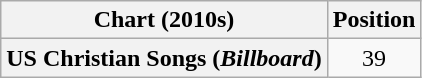<table class="wikitable plainrowheaders" style="text-align:center">
<tr>
<th scope="col">Chart (2010s)</th>
<th scope="col">Position</th>
</tr>
<tr>
<th scope="row">US Christian Songs (<em>Billboard</em>)</th>
<td>39</td>
</tr>
</table>
